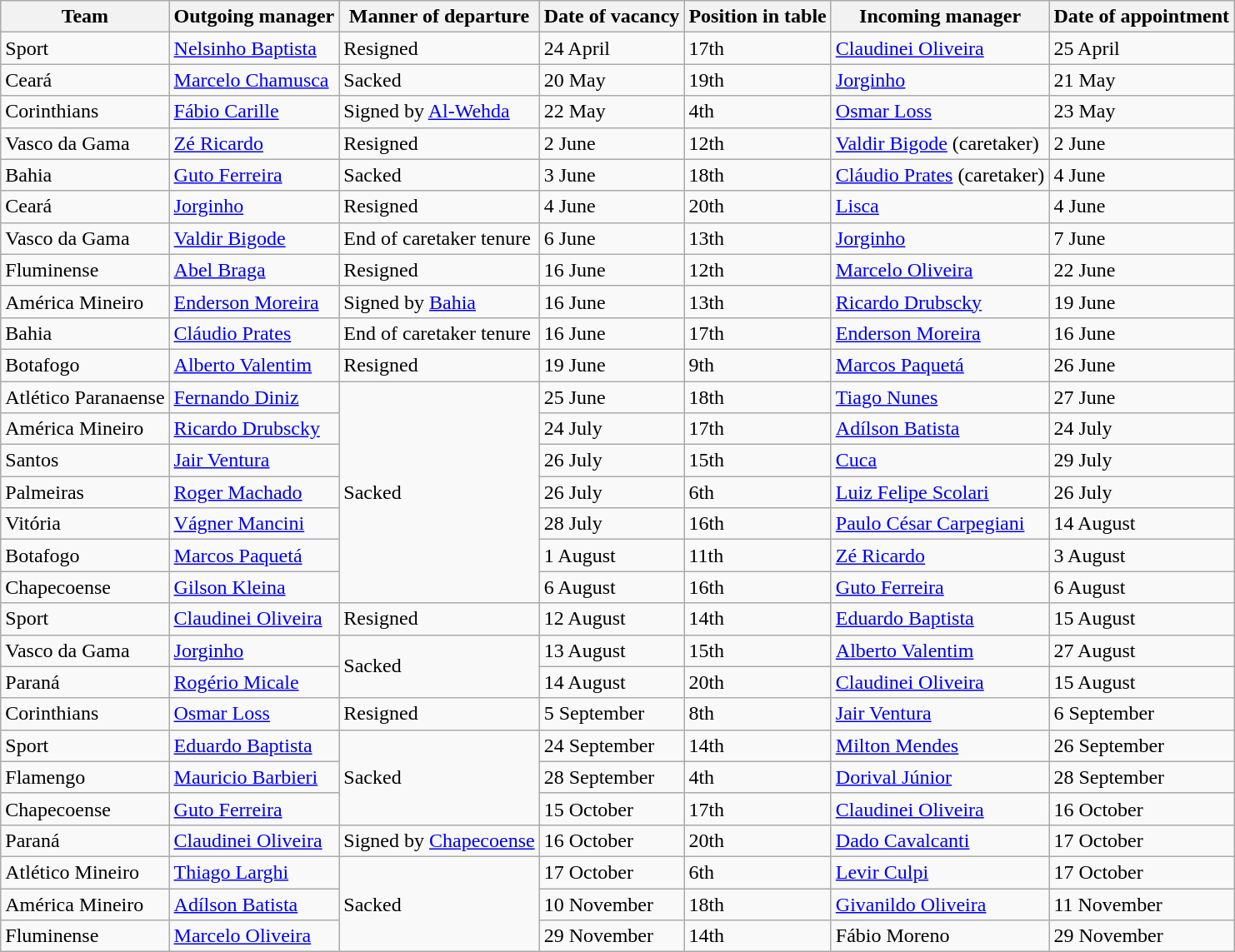<table class="wikitable sortable">
<tr>
<th>Team</th>
<th>Outgoing manager</th>
<th>Manner of departure</th>
<th>Date of vacancy</th>
<th>Position in table</th>
<th>Incoming manager</th>
<th>Date of appointment</th>
</tr>
<tr>
<td>Sport</td>
<td> <a href='#'>Nelsinho Baptista</a></td>
<td>Resigned</td>
<td>24 April</td>
<td>17th</td>
<td> <a href='#'>Claudinei Oliveira</a></td>
<td>25 April</td>
</tr>
<tr>
<td>Ceará</td>
<td> <a href='#'>Marcelo Chamusca</a></td>
<td>Sacked</td>
<td>20 May</td>
<td>19th</td>
<td> <a href='#'>Jorginho</a></td>
<td>21 May</td>
</tr>
<tr>
<td>Corinthians</td>
<td> <a href='#'>Fábio Carille</a></td>
<td>Signed by <a href='#'>Al-Wehda</a></td>
<td>22 May</td>
<td>4th</td>
<td> <a href='#'>Osmar Loss</a></td>
<td>23 May</td>
</tr>
<tr>
<td>Vasco da Gama</td>
<td> <a href='#'>Zé Ricardo</a></td>
<td>Resigned</td>
<td>2 June</td>
<td>12th</td>
<td> <a href='#'>Valdir Bigode</a> (caretaker)</td>
<td>2 June</td>
</tr>
<tr>
<td>Bahia</td>
<td> <a href='#'>Guto Ferreira</a></td>
<td>Sacked</td>
<td>3 June</td>
<td>18th</td>
<td> <a href='#'>Cláudio Prates</a> (caretaker)</td>
<td>4 June</td>
</tr>
<tr>
<td>Ceará</td>
<td> <a href='#'>Jorginho</a></td>
<td>Resigned</td>
<td>4 June</td>
<td>20th</td>
<td> <a href='#'>Lisca</a></td>
<td>4 June</td>
</tr>
<tr>
<td>Vasco da Gama</td>
<td> <a href='#'>Valdir Bigode</a></td>
<td>End of caretaker tenure</td>
<td>6 June</td>
<td>13th</td>
<td> <a href='#'>Jorginho</a></td>
<td>7 June</td>
</tr>
<tr>
<td>Fluminense</td>
<td> <a href='#'>Abel Braga</a></td>
<td>Resigned</td>
<td>16 June</td>
<td>12th</td>
<td> <a href='#'>Marcelo Oliveira</a></td>
<td>22 June</td>
</tr>
<tr>
<td>América Mineiro</td>
<td> <a href='#'>Enderson Moreira</a></td>
<td>Signed by <a href='#'>Bahia</a></td>
<td>16 June</td>
<td>13th</td>
<td> <a href='#'>Ricardo Drubscky</a></td>
<td>19 June</td>
</tr>
<tr>
<td>Bahia</td>
<td> <a href='#'>Cláudio Prates</a></td>
<td>End of caretaker tenure</td>
<td>16 June</td>
<td>17th</td>
<td> <a href='#'>Enderson Moreira</a></td>
<td>16 June</td>
</tr>
<tr>
<td>Botafogo</td>
<td> <a href='#'>Alberto Valentim</a></td>
<td>Resigned</td>
<td>19 June</td>
<td>9th</td>
<td> <a href='#'>Marcos Paquetá</a></td>
<td>26 June</td>
</tr>
<tr>
<td>Atlético Paranaense</td>
<td> <a href='#'>Fernando Diniz</a></td>
<td rowspan=7>Sacked</td>
<td>25 June</td>
<td>18th</td>
<td> <a href='#'>Tiago Nunes</a></td>
<td>27 June</td>
</tr>
<tr>
<td>América Mineiro</td>
<td> <a href='#'>Ricardo Drubscky</a></td>
<td>24 July</td>
<td>17th</td>
<td> <a href='#'>Adílson Batista</a></td>
<td>24 July</td>
</tr>
<tr>
<td>Santos</td>
<td> <a href='#'>Jair Ventura</a></td>
<td>26 July</td>
<td>15th</td>
<td> <a href='#'>Cuca</a></td>
<td>29 July</td>
</tr>
<tr>
<td>Palmeiras</td>
<td> <a href='#'>Roger Machado</a></td>
<td>26 July</td>
<td>6th</td>
<td> <a href='#'>Luiz Felipe Scolari</a></td>
<td>26 July</td>
</tr>
<tr>
<td>Vitória</td>
<td> <a href='#'>Vágner Mancini</a></td>
<td>28 July</td>
<td>16th</td>
<td> <a href='#'>Paulo César Carpegiani</a></td>
<td>14 August</td>
</tr>
<tr>
<td>Botafogo</td>
<td> <a href='#'>Marcos Paquetá</a></td>
<td>1 August</td>
<td>11th</td>
<td> <a href='#'>Zé Ricardo</a></td>
<td>3 August</td>
</tr>
<tr>
<td>Chapecoense</td>
<td> <a href='#'>Gilson Kleina</a></td>
<td>6 August</td>
<td>16th</td>
<td> <a href='#'>Guto Ferreira</a></td>
<td>6 August</td>
</tr>
<tr>
<td>Sport</td>
<td> <a href='#'>Claudinei Oliveira</a></td>
<td>Resigned</td>
<td>12 August</td>
<td>14th</td>
<td> <a href='#'>Eduardo Baptista</a></td>
<td>15 August</td>
</tr>
<tr>
<td>Vasco da Gama</td>
<td> <a href='#'>Jorginho</a></td>
<td rowspan="2">Sacked</td>
<td>13 August</td>
<td>15th</td>
<td> <a href='#'>Alberto Valentim</a></td>
<td>27 August</td>
</tr>
<tr>
<td>Paraná</td>
<td> <a href='#'>Rogério Micale</a></td>
<td>14 August</td>
<td>20th</td>
<td> <a href='#'>Claudinei Oliveira</a></td>
<td>15 August</td>
</tr>
<tr>
<td>Corinthians</td>
<td> <a href='#'>Osmar Loss</a></td>
<td>Resigned</td>
<td>5 September</td>
<td>8th</td>
<td> <a href='#'>Jair Ventura</a></td>
<td>6 September</td>
</tr>
<tr>
<td>Sport</td>
<td> <a href='#'>Eduardo Baptista</a></td>
<td rowspan=3>Sacked</td>
<td>24 September</td>
<td>14th</td>
<td> <a href='#'>Milton Mendes</a></td>
<td>26 September</td>
</tr>
<tr>
<td>Flamengo</td>
<td> <a href='#'>Mauricio Barbieri</a></td>
<td>28 September</td>
<td>4th</td>
<td> <a href='#'>Dorival Júnior</a></td>
<td>28 September</td>
</tr>
<tr>
<td>Chapecoense</td>
<td> <a href='#'>Guto Ferreira</a></td>
<td>15 October</td>
<td>17th</td>
<td> <a href='#'>Claudinei Oliveira</a></td>
<td>16 October</td>
</tr>
<tr>
<td>Paraná</td>
<td> <a href='#'>Claudinei Oliveira</a></td>
<td>Signed by <a href='#'>Chapecoense</a></td>
<td>16 October</td>
<td>20th</td>
<td> <a href='#'>Dado Cavalcanti</a></td>
<td>17 October</td>
</tr>
<tr>
<td>Atlético Mineiro</td>
<td> <a href='#'>Thiago Larghi</a></td>
<td rowspan=3>Sacked</td>
<td>17 October</td>
<td>6th</td>
<td> <a href='#'>Levir Culpi</a></td>
<td>17 October</td>
</tr>
<tr>
<td>América Mineiro</td>
<td> <a href='#'>Adílson Batista</a></td>
<td>10 November</td>
<td>18th</td>
<td> <a href='#'>Givanildo Oliveira</a></td>
<td>11 November</td>
</tr>
<tr>
<td>Fluminense</td>
<td> <a href='#'>Marcelo Oliveira</a></td>
<td>29 November</td>
<td>14th</td>
<td> Fábio Moreno</td>
<td>29 November</td>
</tr>
</table>
